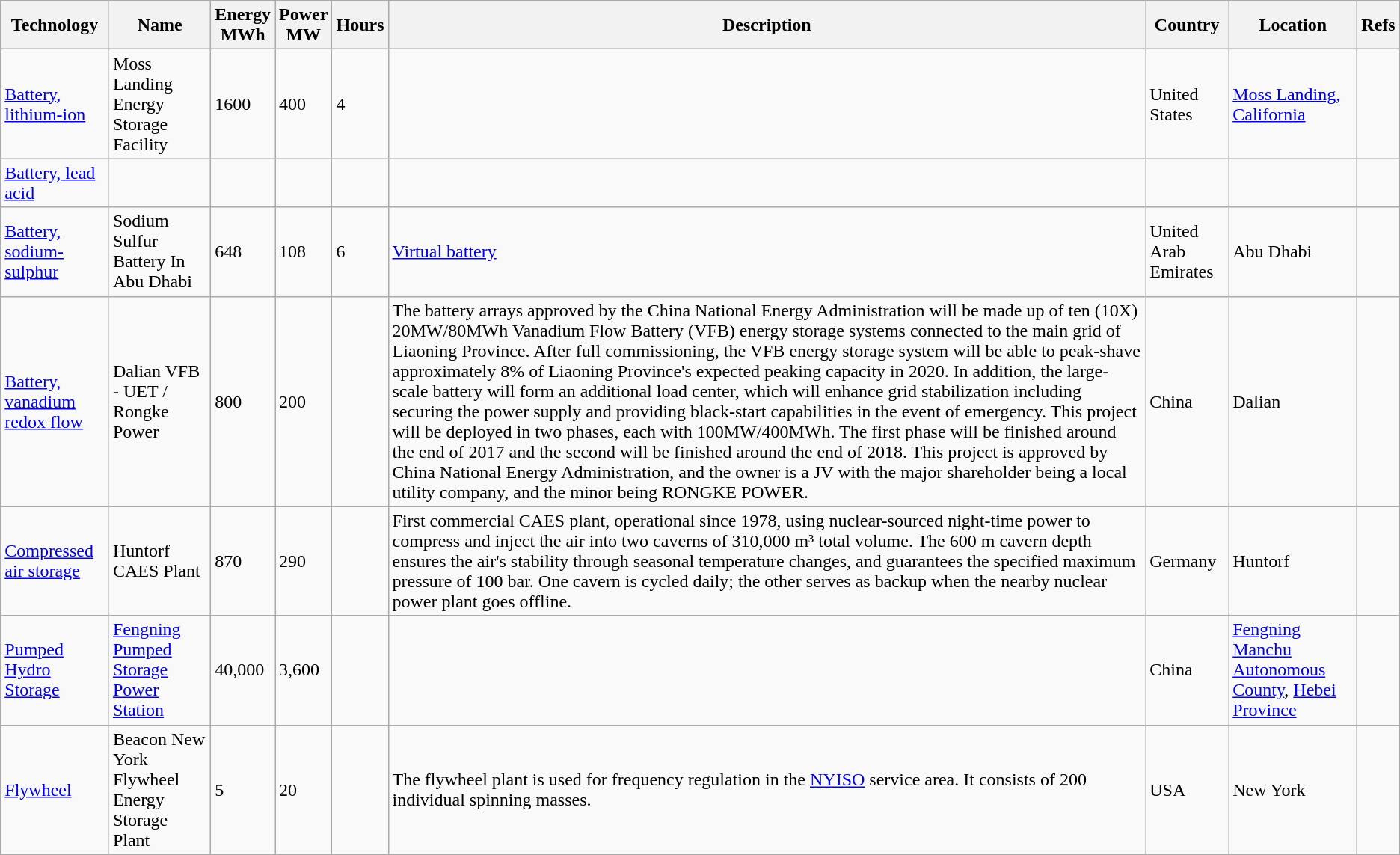<table class="wikitable sortable">
<tr>
<th>Technology</th>
<th>Name</th>
<th data-sort-type="number">Energy<br>MWh</th>
<th data-sort-type="number">Power<br>MW</th>
<th data-sort-type="number">Hours</th>
<th>Description</th>
<th>Country</th>
<th>Location</th>
<th>Refs</th>
</tr>
<tr>
<td><a href='#'>Battery, lithium-ion</a></td>
<td>Moss Landing Energy Storage Facility</td>
<td>1600</td>
<td>400</td>
<td>4</td>
<td></td>
<td>United States</td>
<td><a href='#'>Moss Landing, California</a></td>
<td></td>
</tr>
<tr>
<td><a href='#'>Battery, lead acid</a></td>
<td></td>
<td></td>
<td></td>
<td></td>
<td></td>
<td></td>
<td></td>
<td></td>
</tr>
<tr>
<td><a href='#'>Battery, sodium-sulphur</a></td>
<td>Sodium Sulfur Battery In Abu Dhabi</td>
<td>648</td>
<td>108</td>
<td>6</td>
<td><a href='#'>Virtual battery</a></td>
<td>United Arab Emirates</td>
<td>Abu Dhabi</td>
<td></td>
</tr>
<tr>
<td><a href='#'>Battery, vanadium redox flow</a></td>
<td>Dalian VFB - UET / Rongke Power</td>
<td>800</td>
<td>200</td>
<td></td>
<td>The battery arrays approved by the China National Energy Administration will be made up of ten (10X) 20MW/80MWh Vanadium Flow Battery (VFB) energy storage systems connected to the main grid of Liaoning Province. After full commissioning, the VFB energy storage system will be able to peak-shave approximately 8% of Liaoning Province's expected peaking capacity in 2020. In addition, the large-scale battery will form an additional load center, which will enhance grid stabilization including securing the power supply and providing black-start capabilities in the event of emergency. This project will be deployed in two phases, each with 100MW/400MWh. The first phase will be finished around the end of 2017 and the second will be finished around the end of 2018. This project is approved by China National Energy Administration, and the owner is a JV with the major shareholder being a local utility company, and the minor being RONGKE POWER.</td>
<td>China</td>
<td>Dalian</td>
<td></td>
</tr>
<tr>
<td><a href='#'>Compressed air storage</a></td>
<td>Huntorf CAES Plant</td>
<td>870</td>
<td>290</td>
<td></td>
<td>First commercial CAES plant, operational since 1978, using nuclear-sourced night-time power to compress and inject the air into two caverns of 310,000 m³ total volume. The 600 m cavern depth ensures the air's stability through seasonal temperature changes, and guarantees the specified maximum pressure of 100 bar. One cavern is cycled daily; the other serves as backup when the nearby nuclear power plant goes offline.</td>
<td>Germany</td>
<td>Huntorf</td>
<td></td>
</tr>
<tr>
<td><a href='#'>Pumped Hydro Storage</a></td>
<td><a href='#'>Fengning Pumped Storage Power Station</a></td>
<td>40,000</td>
<td>3,600</td>
<td></td>
<td></td>
<td>China</td>
<td><a href='#'>Fengning Manchu Autonomous County</a>, <a href='#'>Hebei Province</a></td>
<td></td>
</tr>
<tr>
<td><a href='#'>Flywheel</a></td>
<td>Beacon New York Flywheel Energy Storage Plant</td>
<td>5</td>
<td>20</td>
<td></td>
<td>The flywheel plant is used for frequency regulation in the <a href='#'>NYISO</a> service area. It consists of 200 individual spinning masses.</td>
<td>USA</td>
<td>New York</td>
<td></td>
</tr>
</table>
